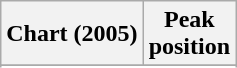<table class="wikitable sortable plainrowheaders">
<tr>
<th scope=col>Chart (2005)</th>
<th scope=col>Peak<br>position</th>
</tr>
<tr>
</tr>
<tr>
</tr>
<tr>
</tr>
<tr>
</tr>
<tr>
</tr>
<tr>
</tr>
</table>
